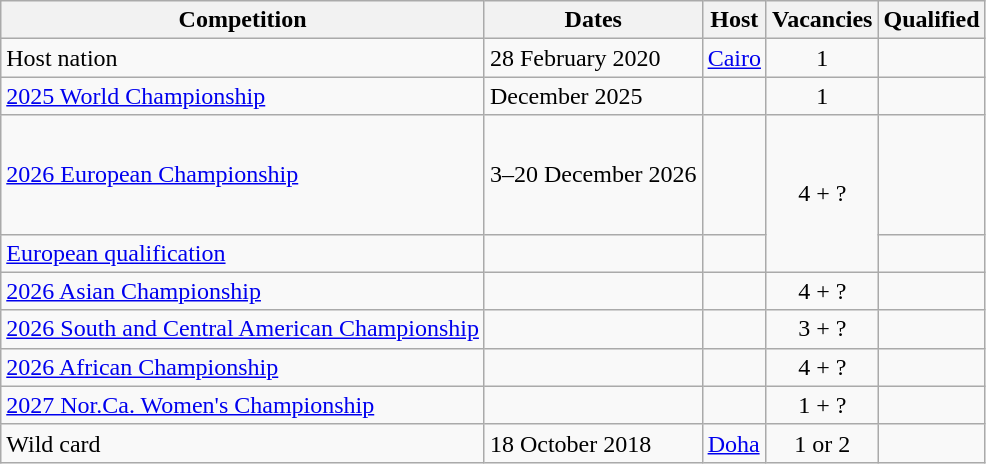<table class="wikitable">
<tr>
<th>Competition</th>
<th>Dates</th>
<th>Host</th>
<th>Vacancies</th>
<th>Qualified</th>
</tr>
<tr>
<td>Host nation</td>
<td>28 February 2020</td>
<td> <a href='#'>Cairo</a></td>
<td align="center">1</td>
<td></td>
</tr>
<tr>
<td><a href='#'>2025 World Championship</a></td>
<td>December 2025</td>
<td><br></td>
<td align="center">1</td>
<td></td>
</tr>
<tr>
<td><a href='#'>2026 European Championship</a></td>
<td>3–20 December 2026</td>
<td><br><br><br><br></td>
<td align="center" rowspan="2">4 + ?</td>
<td></td>
</tr>
<tr>
<td><a href='#'>European qualification</a></td>
<td></td>
<td></td>
<td></td>
</tr>
<tr>
<td><a href='#'>2026 Asian Championship</a></td>
<td></td>
<td></td>
<td align="center">4 + ?</td>
<td></td>
</tr>
<tr>
<td><a href='#'>2026 South and Central American Championship</a></td>
<td></td>
<td></td>
<td align="center">3 + ?</td>
<td></td>
</tr>
<tr>
<td><a href='#'>2026 African Championship</a></td>
<td></td>
<td></td>
<td align="center">4 + ?</td>
<td></td>
</tr>
<tr>
<td><a href='#'>2027 Nor.Ca. Women's Championship</a></td>
<td></td>
<td></td>
<td align="center">1 + ?</td>
<td></td>
</tr>
<tr>
<td>Wild card</td>
<td>18 October 2018</td>
<td> <a href='#'>Doha</a></td>
<td align="center">1 or 2</td>
<td></td>
</tr>
</table>
